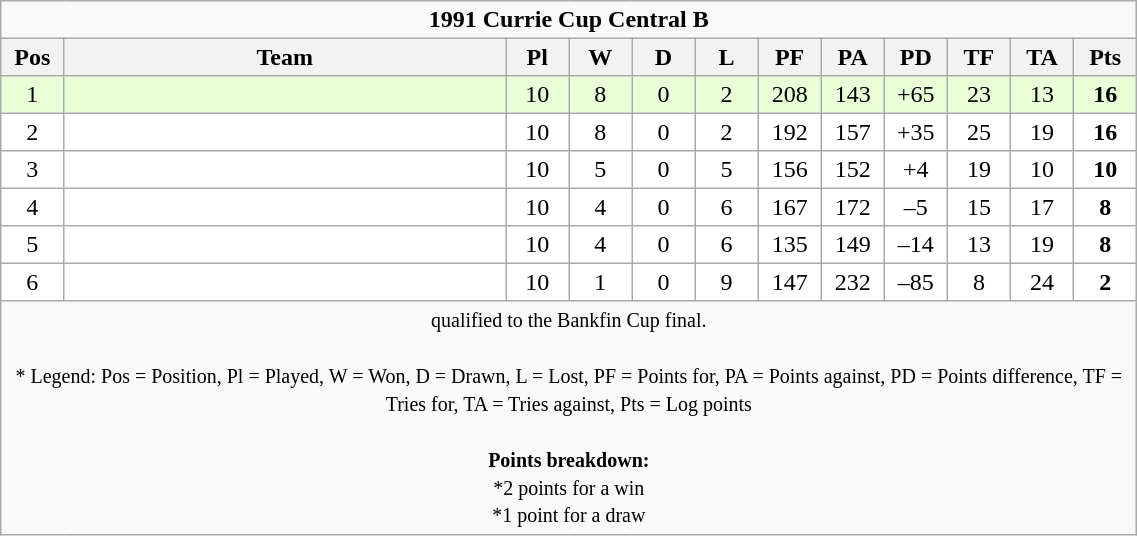<table class="wikitable" style="text-align:center; line-height:110%; font-size:100%; width:60%;">
<tr>
<td colspan="12" cellpadding="0" cellspacing="0"><strong>1991 Currie Cup Central B</strong></td>
</tr>
<tr>
<th style="width:5%;">Pos</th>
<th style="width:35%;">Team</th>
<th style="width:5%;">Pl</th>
<th style="width:5%;">W</th>
<th style="width:5%;">D</th>
<th style="width:5%;">L</th>
<th style="width:5%;">PF</th>
<th style="width:5%;">PA</th>
<th style="width:5%;">PD</th>
<th style="width:5%;">TF</th>
<th style="width:5%;">TA</th>
<th style="width:5%;">Pts<br></th>
</tr>
<tr bgcolor=#E8FFD8 align=center>
<td>1</td>
<td align=left></td>
<td>10</td>
<td>8</td>
<td>0</td>
<td>2</td>
<td>208</td>
<td>143</td>
<td>+65</td>
<td>23</td>
<td>13</td>
<td><strong>16</strong></td>
</tr>
<tr bgcolor=#FFFFFF align=center>
<td>2</td>
<td align=left></td>
<td>10</td>
<td>8</td>
<td>0</td>
<td>2</td>
<td>192</td>
<td>157</td>
<td>+35</td>
<td>25</td>
<td>19</td>
<td><strong>16</strong></td>
</tr>
<tr bgcolor=#FFFFFF align=center>
<td>3</td>
<td align=left></td>
<td>10</td>
<td>5</td>
<td>0</td>
<td>5</td>
<td>156</td>
<td>152</td>
<td>+4</td>
<td>19</td>
<td>10</td>
<td><strong>10</strong></td>
</tr>
<tr bgcolor=#FFFFFF align=center>
<td>4</td>
<td align=left></td>
<td>10</td>
<td>4</td>
<td>0</td>
<td>6</td>
<td>167</td>
<td>172</td>
<td>–5</td>
<td>15</td>
<td>17</td>
<td><strong>8</strong></td>
</tr>
<tr bgcolor=#FFFFFF align=center>
<td>5</td>
<td align=left></td>
<td>10</td>
<td>4</td>
<td>0</td>
<td>6</td>
<td>135</td>
<td>149</td>
<td>–14</td>
<td>13</td>
<td>19</td>
<td><strong>8</strong></td>
</tr>
<tr bgcolor=#FFFFFF align=center>
<td>6</td>
<td align=left></td>
<td>10</td>
<td>1</td>
<td>0</td>
<td>9</td>
<td>147</td>
<td>232</td>
<td>–85</td>
<td>8</td>
<td>24</td>
<td><strong>2</strong></td>
</tr>
<tr>
<td colspan="12" style="border:0px"><small> qualified to the Bankfin Cup final.<br><br>* Legend: Pos = Position, Pl = Played, W = Won, D = Drawn, L = Lost, PF = Points for, PA = Points against, PD = Points difference, TF = Tries for, TA = Tries against, Pts = Log points<br><br><strong>Points breakdown:</strong><br>*2 points for a win<br>*1 point for a draw</small></td>
</tr>
</table>
